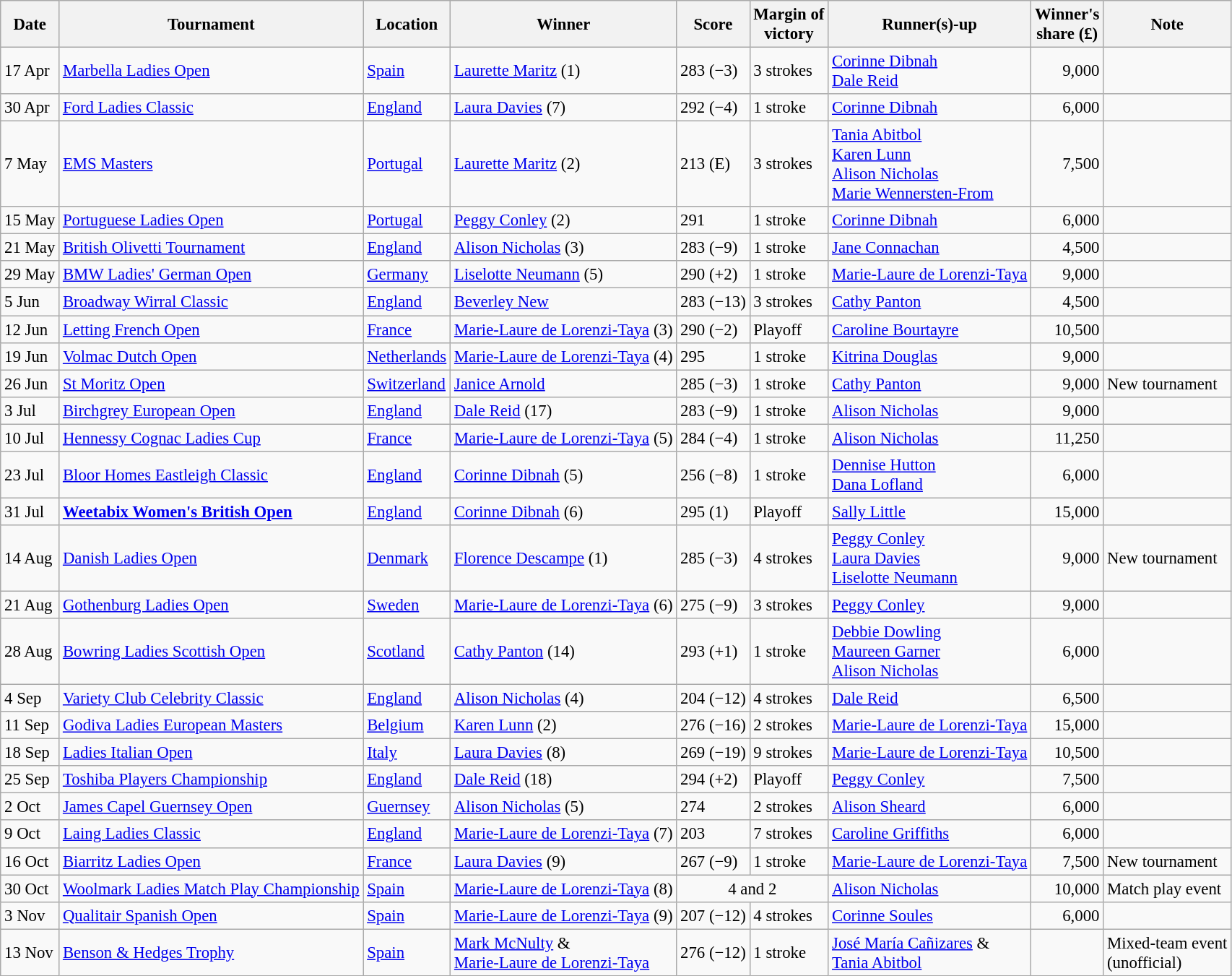<table class="wikitable sortable" style="font-size:95%">
<tr>
<th>Date</th>
<th>Tournament</th>
<th>Location</th>
<th>Winner</th>
<th>Score</th>
<th>Margin of<br>victory</th>
<th>Runner(s)-up</th>
<th>Winner's<br>share (£)</th>
<th>Note</th>
</tr>
<tr>
<td>17 Apr</td>
<td><a href='#'>Marbella Ladies Open</a></td>
<td><a href='#'>Spain</a></td>
<td> <a href='#'>Laurette Maritz</a> (1)</td>
<td>283 (−3)</td>
<td>3 strokes</td>
<td> <a href='#'>Corinne Dibnah</a><br> <a href='#'>Dale Reid</a></td>
<td align=right>9,000</td>
<td></td>
</tr>
<tr>
<td>30 Apr</td>
<td><a href='#'>Ford Ladies Classic</a></td>
<td><a href='#'>England</a></td>
<td> <a href='#'>Laura Davies</a> (7)</td>
<td>292 (−4)</td>
<td>1 stroke</td>
<td> <a href='#'>Corinne Dibnah</a></td>
<td align=right>6,000</td>
<td></td>
</tr>
<tr>
<td>7 May</td>
<td><a href='#'>EMS Masters</a></td>
<td><a href='#'>Portugal</a></td>
<td> <a href='#'>Laurette Maritz</a> (2)</td>
<td>213 (E)</td>
<td>3 strokes</td>
<td> <a href='#'>Tania Abitbol</a><br> <a href='#'>Karen Lunn</a><br> <a href='#'>Alison Nicholas</a><br>  <a href='#'>Marie Wennersten-From</a></td>
<td align=right>7,500</td>
<td></td>
</tr>
<tr>
<td>15 May</td>
<td><a href='#'>Portuguese Ladies Open</a></td>
<td><a href='#'>Portugal</a></td>
<td> <a href='#'>Peggy Conley</a> (2)</td>
<td>291</td>
<td>1 stroke</td>
<td> <a href='#'>Corinne Dibnah</a></td>
<td align=right>6,000</td>
<td></td>
</tr>
<tr>
<td>21 May</td>
<td><a href='#'>British Olivetti Tournament</a></td>
<td><a href='#'>England</a></td>
<td> <a href='#'>Alison Nicholas</a> (3)</td>
<td>283 (−9)</td>
<td>1 stroke</td>
<td> <a href='#'>Jane Connachan</a></td>
<td align=right>4,500</td>
<td></td>
</tr>
<tr>
<td>29 May</td>
<td><a href='#'>BMW Ladies' German Open</a></td>
<td><a href='#'>Germany</a></td>
<td> <a href='#'>Liselotte Neumann</a> (5)</td>
<td>290 (+2)</td>
<td>1 stroke</td>
<td> <a href='#'>Marie-Laure de Lorenzi-Taya</a></td>
<td align=right>9,000</td>
<td></td>
</tr>
<tr>
<td>5 Jun</td>
<td><a href='#'>Broadway Wirral Classic</a></td>
<td><a href='#'>England</a></td>
<td> <a href='#'>Beverley New</a></td>
<td>283 (−13)</td>
<td>3 strokes</td>
<td> <a href='#'>Cathy Panton</a></td>
<td align=right>4,500</td>
<td></td>
</tr>
<tr>
<td>12 Jun</td>
<td><a href='#'>Letting French Open</a></td>
<td><a href='#'>France</a></td>
<td> <a href='#'>Marie-Laure de Lorenzi-Taya</a> (3)</td>
<td>290 (−2)</td>
<td>Playoff</td>
<td> <a href='#'>Caroline Bourtayre</a></td>
<td align=right>10,500</td>
<td></td>
</tr>
<tr>
<td>19 Jun</td>
<td><a href='#'>Volmac Dutch Open</a></td>
<td><a href='#'>Netherlands</a></td>
<td> <a href='#'>Marie-Laure de Lorenzi-Taya</a> (4)</td>
<td>295</td>
<td>1 stroke</td>
<td> <a href='#'>Kitrina Douglas</a></td>
<td align=right>9,000</td>
<td></td>
</tr>
<tr>
<td>26 Jun</td>
<td><a href='#'>St Moritz Open</a></td>
<td><a href='#'>Switzerland</a></td>
<td> <a href='#'>Janice Arnold</a></td>
<td>285 (−3)</td>
<td>1 stroke</td>
<td> <a href='#'>Cathy Panton</a></td>
<td align=right>9,000</td>
<td>New tournament </td>
</tr>
<tr>
<td>3 Jul</td>
<td><a href='#'>Birchgrey European Open</a></td>
<td><a href='#'>England</a></td>
<td> <a href='#'>Dale Reid</a> (17)</td>
<td>283 (−9)</td>
<td>1 stroke</td>
<td> <a href='#'>Alison Nicholas</a></td>
<td align=right>9,000</td>
<td></td>
</tr>
<tr>
<td>10 Jul</td>
<td><a href='#'>Hennessy Cognac Ladies Cup</a></td>
<td><a href='#'>France</a></td>
<td> <a href='#'>Marie-Laure de Lorenzi-Taya</a> (5)</td>
<td>284 (−4)</td>
<td>1 stroke</td>
<td> <a href='#'>Alison Nicholas</a></td>
<td align=right>11,250</td>
<td></td>
</tr>
<tr>
<td>23 Jul</td>
<td><a href='#'>Bloor Homes Eastleigh Classic</a></td>
<td><a href='#'>England</a></td>
<td> <a href='#'>Corinne Dibnah</a> (5)</td>
<td>256 (−8)</td>
<td>1 stroke</td>
<td> <a href='#'>Dennise Hutton</a><br> <a href='#'>Dana Lofland</a></td>
<td align=right>6,000</td>
<td></td>
</tr>
<tr>
<td>31 Jul</td>
<td><strong><a href='#'>Weetabix Women's British Open</a></strong></td>
<td><a href='#'>England</a></td>
<td> <a href='#'>Corinne Dibnah</a> (6)</td>
<td>295 (1)</td>
<td>Playoff</td>
<td> <a href='#'>Sally Little</a></td>
<td align=right>15,000</td>
<td></td>
</tr>
<tr>
<td>14 Aug</td>
<td><a href='#'>Danish Ladies Open</a></td>
<td><a href='#'>Denmark</a></td>
<td> <a href='#'>Florence Descampe</a> (1)</td>
<td>285 (−3)</td>
<td>4 strokes</td>
<td> <a href='#'>Peggy Conley</a><br> <a href='#'>Laura Davies</a><br> <a href='#'>Liselotte Neumann</a></td>
<td align=right>9,000</td>
<td>New tournament </td>
</tr>
<tr>
<td>21 Aug</td>
<td><a href='#'>Gothenburg Ladies Open</a></td>
<td><a href='#'>Sweden</a></td>
<td> <a href='#'>Marie-Laure de Lorenzi-Taya</a> (6)</td>
<td>275 (−9)</td>
<td>3 strokes</td>
<td> <a href='#'>Peggy Conley</a></td>
<td align=right>9,000</td>
<td></td>
</tr>
<tr>
<td>28 Aug</td>
<td><a href='#'>Bowring Ladies Scottish Open</a></td>
<td><a href='#'>Scotland</a></td>
<td> <a href='#'>Cathy Panton</a> (14)</td>
<td>293 (+1)</td>
<td>1 stroke</td>
<td> <a href='#'>Debbie Dowling</a><br> <a href='#'>Maureen Garner</a><br> <a href='#'>Alison Nicholas</a></td>
<td align=right>6,000</td>
<td></td>
</tr>
<tr>
<td>4 Sep</td>
<td><a href='#'>Variety Club Celebrity Classic</a></td>
<td><a href='#'>England</a></td>
<td> <a href='#'>Alison Nicholas</a> (4)</td>
<td>204 (−12)</td>
<td>4 strokes</td>
<td> <a href='#'>Dale Reid</a></td>
<td align=right>6,500</td>
<td></td>
</tr>
<tr>
<td>11 Sep</td>
<td><a href='#'>Godiva Ladies European Masters</a></td>
<td><a href='#'>Belgium</a></td>
<td> <a href='#'>Karen Lunn</a> (2)</td>
<td>276 (−16)</td>
<td>2 strokes</td>
<td> <a href='#'>Marie-Laure de Lorenzi-Taya</a></td>
<td align=right>15,000</td>
<td></td>
</tr>
<tr>
<td>18 Sep</td>
<td><a href='#'>Ladies Italian Open</a></td>
<td><a href='#'>Italy</a></td>
<td> <a href='#'>Laura Davies</a> (8)</td>
<td>269 (−19)</td>
<td>9 strokes</td>
<td> <a href='#'>Marie-Laure de Lorenzi-Taya</a></td>
<td align=right>10,500</td>
<td></td>
</tr>
<tr>
<td>25 Sep</td>
<td><a href='#'>Toshiba Players Championship</a></td>
<td><a href='#'>England</a></td>
<td> <a href='#'>Dale Reid</a> (18)</td>
<td>294 (+2)</td>
<td>Playoff</td>
<td> <a href='#'>Peggy Conley</a></td>
<td align=right>7,500</td>
<td></td>
</tr>
<tr>
<td>2 Oct</td>
<td><a href='#'>James Capel Guernsey Open</a></td>
<td><a href='#'>Guernsey</a></td>
<td> <a href='#'>Alison Nicholas</a> (5)</td>
<td>274</td>
<td>2 strokes</td>
<td> <a href='#'>Alison Sheard</a></td>
<td align=right>6,000</td>
<td></td>
</tr>
<tr>
<td>9 Oct</td>
<td><a href='#'>Laing Ladies Classic</a></td>
<td><a href='#'>England</a></td>
<td> <a href='#'>Marie-Laure de Lorenzi-Taya</a> (7)</td>
<td>203</td>
<td>7 strokes</td>
<td> <a href='#'>Caroline Griffiths</a></td>
<td align=right>6,000</td>
<td></td>
</tr>
<tr>
<td>16 Oct</td>
<td><a href='#'>Biarritz Ladies Open</a></td>
<td><a href='#'>France</a></td>
<td> <a href='#'>Laura Davies</a> (9)</td>
<td>267 (−9)</td>
<td>1 stroke</td>
<td> <a href='#'>Marie-Laure de Lorenzi-Taya</a></td>
<td align=right>7,500</td>
<td>New tournament </td>
</tr>
<tr>
<td>30 Oct</td>
<td><a href='#'>Woolmark Ladies Match Play Championship</a></td>
<td><a href='#'>Spain</a></td>
<td> <a href='#'>Marie-Laure de Lorenzi-Taya</a> (8)</td>
<td colspan=2 align=center>4 and 2</td>
<td> <a href='#'>Alison Nicholas</a></td>
<td align=right>10,000</td>
<td>Match play event </td>
</tr>
<tr>
<td>3 Nov</td>
<td><a href='#'>Qualitair Spanish Open</a></td>
<td><a href='#'>Spain</a></td>
<td> <a href='#'>Marie-Laure de Lorenzi-Taya</a> (9)</td>
<td>207 (−12)</td>
<td>4 strokes</td>
<td> <a href='#'>Corinne Soules</a></td>
<td align=right>6,000</td>
<td></td>
</tr>
<tr>
<td>13 Nov</td>
<td><a href='#'>Benson & Hedges Trophy</a></td>
<td><a href='#'>Spain</a></td>
<td> <a href='#'>Mark McNulty</a> &<br> <a href='#'>Marie-Laure de Lorenzi-Taya</a></td>
<td>276 (−12)</td>
<td>1 stroke</td>
<td> <a href='#'>José María Cañizares</a> &<br> <a href='#'>Tania Abitbol</a></td>
<td></td>
<td>Mixed-team event<br>(unofficial) </td>
</tr>
</table>
